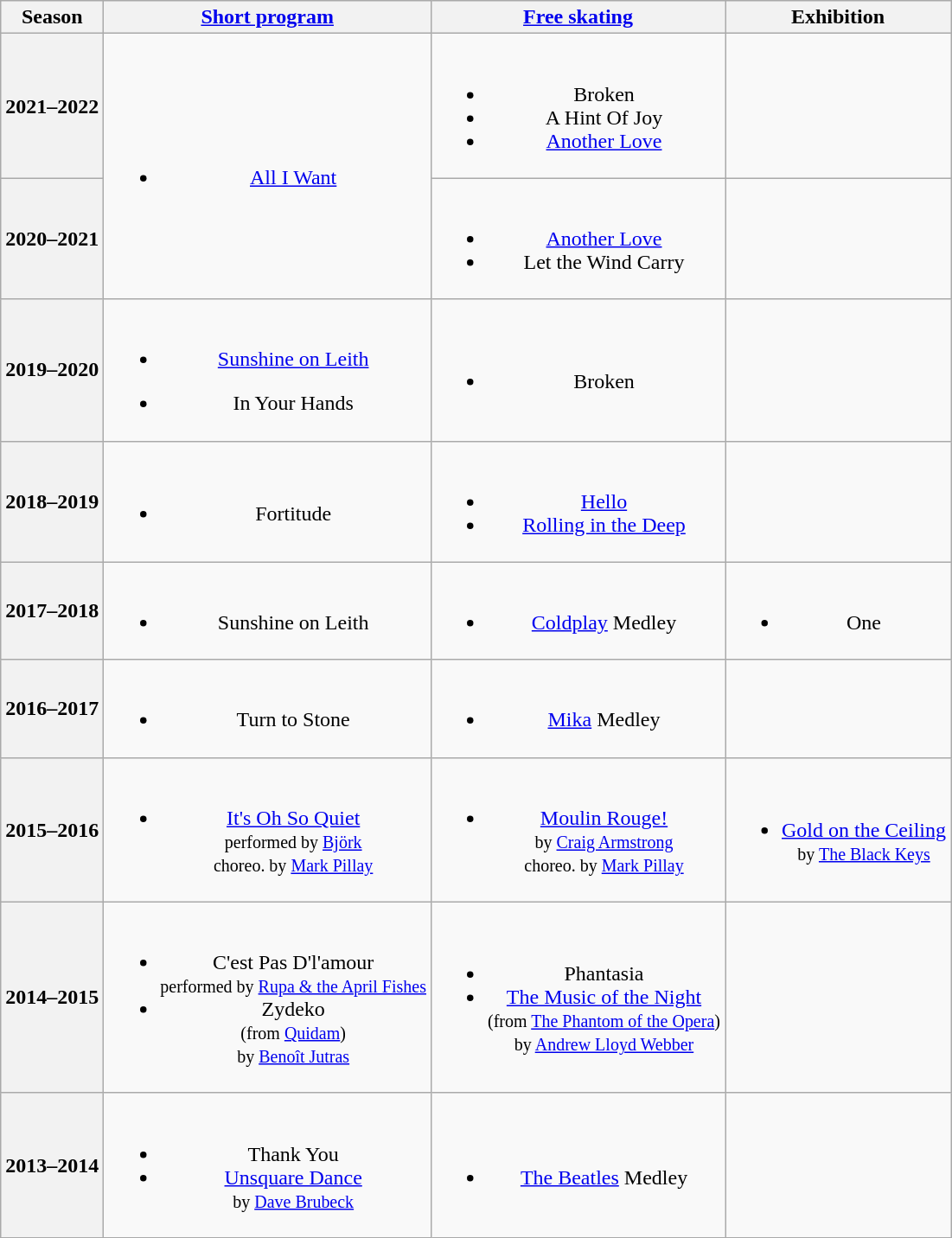<table class=wikitable style=text-align:center>
<tr>
<th>Season</th>
<th><a href='#'>Short program</a></th>
<th><a href='#'>Free skating</a></th>
<th>Exhibition</th>
</tr>
<tr>
<th>2021–2022</th>
<td rowspan=2><br><ul><li><a href='#'>All I Want</a> <br> </li></ul></td>
<td><br><ul><li>Broken <br> </li><li>A Hint Of Joy <br></li><li><a href='#'>Another Love</a> <br></li></ul></td>
<td></td>
</tr>
<tr>
<th>2020–2021</th>
<td><br><ul><li><a href='#'>Another Love</a> <br></li><li>Let the Wind Carry <br></li></ul></td>
<td></td>
</tr>
<tr>
<th>2019–2020 <br></th>
<td><br><ul><li><a href='#'>Sunshine on Leith</a></li></ul><ul><li>In Your Hands <br> </li></ul></td>
<td><br><ul><li>Broken <br> </li></ul></td>
<td></td>
</tr>
<tr>
<th>2018–2019 <br></th>
<td><br><ul><li>Fortitude <br> </li></ul></td>
<td><br><ul><li><a href='#'>Hello</a> <br> </li><li><a href='#'>Rolling in the Deep</a> <br> </li></ul></td>
<td></td>
</tr>
<tr>
<th>2017–2018 <br></th>
<td><br><ul><li>Sunshine on Leith</li></ul></td>
<td><br><ul><li><a href='#'>Coldplay</a> Medley</li></ul></td>
<td><br><ul><li>One <br></li></ul></td>
</tr>
<tr>
<th>2016–2017 <br></th>
<td><br><ul><li>Turn to Stone <br></li></ul></td>
<td><br><ul><li><a href='#'>Mika</a> Medley</li></ul></td>
<td></td>
</tr>
<tr>
<th>2015–2016 <br></th>
<td><br><ul><li><a href='#'>It's Oh So Quiet</a> <br><small> performed by <a href='#'>Björk</a> <br> choreo. by <a href='#'>Mark Pillay</a> </small></li></ul></td>
<td><br><ul><li><a href='#'>Moulin Rouge!</a> <br><small> by <a href='#'>Craig Armstrong</a> <br> choreo. by <a href='#'>Mark Pillay</a> </small></li></ul></td>
<td><br><ul><li><a href='#'>Gold on the Ceiling</a> <br><small> by <a href='#'>The Black Keys</a> </small></li></ul></td>
</tr>
<tr>
<th>2014–2015 <br></th>
<td><br><ul><li>C'est Pas D'l'amour <br><small> performed by <a href='#'>Rupa & the April Fishes</a> </small></li><li>Zydeko <br><small> (from <a href='#'>Quidam</a>) <br> by <a href='#'>Benoît Jutras</a> </small></li></ul></td>
<td><br><ul><li>Phantasia</li><li><a href='#'>The Music of the Night</a> <br><small> (from <a href='#'>The Phantom of the Opera</a>) <br> by <a href='#'>Andrew Lloyd Webber</a> </small></li></ul></td>
<td></td>
</tr>
<tr>
<th>2013–2014 <br> </th>
<td><br><ul><li>Thank You</li><li><a href='#'>Unsquare Dance</a> <br><small> by <a href='#'>Dave Brubeck</a> </small></li></ul></td>
<td><br><ul><li><a href='#'>The Beatles</a> Medley</li></ul></td>
<td></td>
</tr>
</table>
